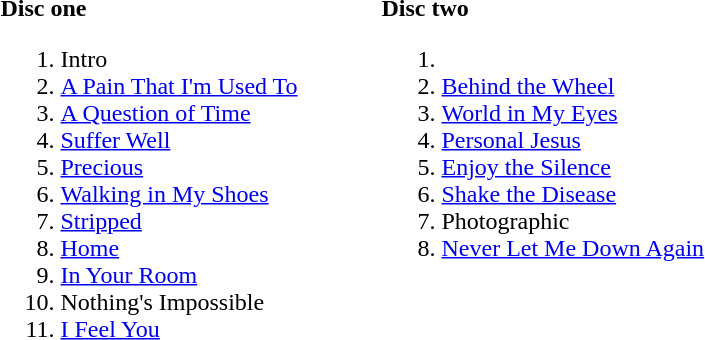<table ->
<tr>
<td width=250 valign=top><br><strong>Disc one</strong><ol><li>Intro</li><li><a href='#'>A Pain That I'm Used To</a></li><li><a href='#'>A Question of Time</a></li><li><a href='#'>Suffer Well</a></li><li><a href='#'>Precious</a></li><li><a href='#'>Walking in My Shoes</a></li><li><a href='#'>Stripped</a></li><li><a href='#'>Home</a></li><li><a href='#'>In Your Room</a></li><li>Nothing's Impossible</li><li><a href='#'>I Feel You</a></li></ol></td>
<td width=250 valign=top><br><strong>Disc two</strong><ol><li><li><a href='#'>Behind the Wheel</a></li><li><a href='#'>World in My Eyes</a></li><li><a href='#'>Personal Jesus</a></li><li><a href='#'>Enjoy the Silence</a></li><li><a href='#'>Shake the Disease</a></li><li>Photographic</li><li><a href='#'>Never Let Me Down Again</a></li></ol></td>
</tr>
</table>
